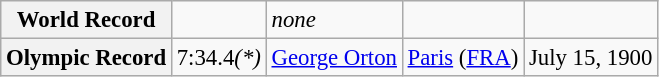<table class="wikitable" style="font-size:95%;">
<tr>
<th>World Record</th>
<td></td>
<td><em>none</em></td>
<td></td>
<td></td>
</tr>
<tr>
<th>Olympic Record</th>
<td>7:34.4<em>(*)</em></td>
<td> <a href='#'>George Orton</a></td>
<td><a href='#'>Paris</a> (<a href='#'>FRA</a>)</td>
<td>July 15, 1900</td>
</tr>
</table>
